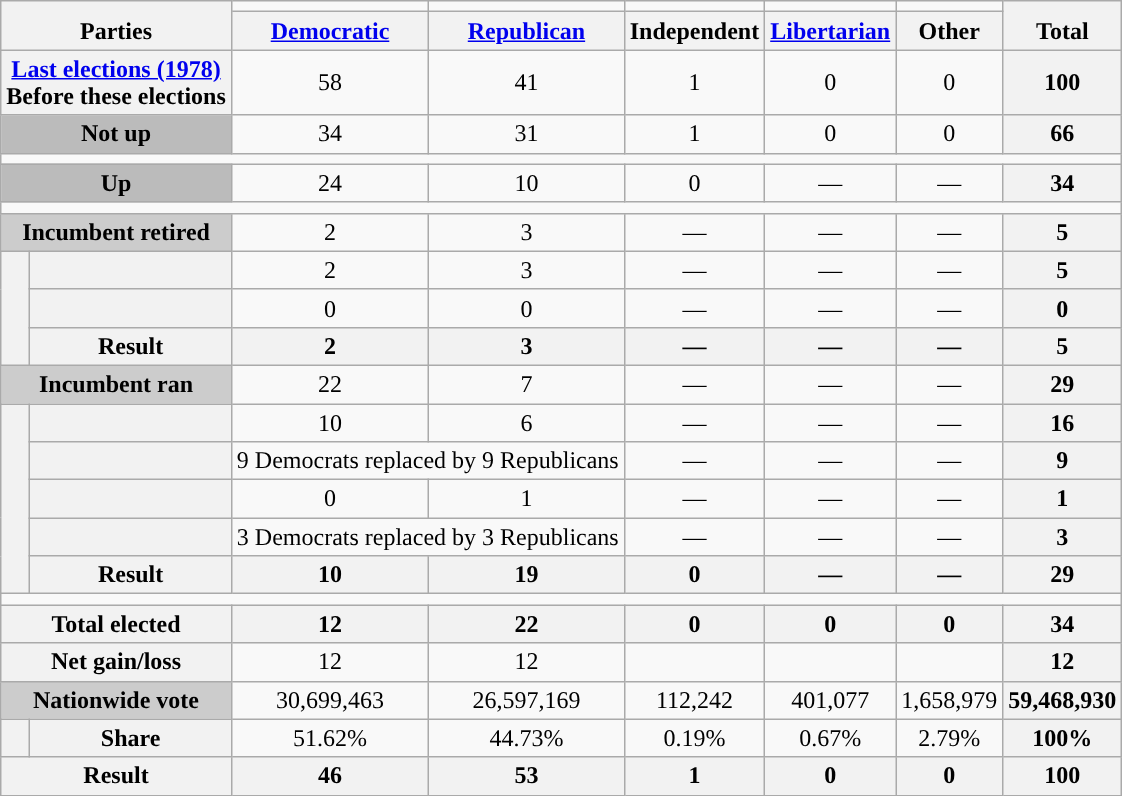<table class=wikitable style=text-align:center>
<tr valign=bottom>
<th rowspan=2 colspan=2>Parties</th>
<td style="background-color:"></td>
<td style="background-color:"></td>
<td style="background-color:"></td>
<td style="background-color:"></td>
<td style="background-color:"></td>
<th rowspan=2>Total</th>
</tr>
<tr valign=bottom>
<th><a href='#'>Democratic</a></th>
<th><a href='#'>Republican</a></th>
<th>Independent</th>
<th><a href='#'>Libertarian</a></th>
<th>Other</th>
</tr>
<tr>
<th colspan=2><a href='#'>Last elections (1978)</a><br>Before these elections</th>
<td>58</td>
<td>41</td>
<td>1</td>
<td>0</td>
<td>0</td>
<th>100</th>
</tr>
<tr>
<th colspan=2 style="background:#bbb">Not up</th>
<td>34</td>
<td>31</td>
<td>1</td>
<td>0</td>
<td>0</td>
<th>66</th>
</tr>
<tr>
<td colspan=100></td>
</tr>
<tr>
<th colspan=2 style="background:#bbb">Up<br></th>
<td>24</td>
<td>10</td>
<td>0</td>
<td>—</td>
<td>—</td>
<th>34</th>
</tr>
<tr>
<td colspan=100></td>
</tr>
<tr>
<th colspan=2 style="background:#ccc">Incumbent retired</th>
<td>2</td>
<td>3</td>
<td>—</td>
<td>—</td>
<td>—</td>
<th>5</th>
</tr>
<tr>
<th rowspan=3></th>
<th></th>
<td>2</td>
<td>3</td>
<td>—</td>
<td>—</td>
<td>—</td>
<th>5</th>
</tr>
<tr>
<th></th>
<td>0</td>
<td>0</td>
<td>—</td>
<td>—</td>
<td>—</td>
<th>0</th>
</tr>
<tr>
<th>Result</th>
<th>2</th>
<th>3</th>
<th>—</th>
<th>—</th>
<th>—</th>
<th>5</th>
</tr>
<tr>
<th colspan=2 style="background:#ccc">Incumbent ran</th>
<td>22</td>
<td>7</td>
<td>—</td>
<td>—</td>
<td>—</td>
<th>29</th>
</tr>
<tr>
<th rowspan=5></th>
<th></th>
<td>10</td>
<td>6</td>
<td>—</td>
<td>—</td>
<td>—</td>
<th>16</th>
</tr>
<tr>
<th></th>
<td colspan=2 > 9 Democrats replaced by  9 Republicans</td>
<td>—</td>
<td>—</td>
<td>—</td>
<th>9</th>
</tr>
<tr>
<th></th>
<td>0</td>
<td>1</td>
<td>—</td>
<td>—</td>
<td>—</td>
<th>1</th>
</tr>
<tr>
<th></th>
<td colspan=2 > 3 Democrats replaced by  3 Republicans</td>
<td>—</td>
<td>—</td>
<td>—</td>
<th>3</th>
</tr>
<tr>
<th>Result</th>
<th>10</th>
<th>19</th>
<th>0</th>
<th>—</th>
<th>—</th>
<th>29</th>
</tr>
<tr>
<td colspan=100></td>
</tr>
<tr>
<th colspan=2>Total elected</th>
<th>12</th>
<th>22</th>
<th>0</th>
<th>0</th>
<th>0</th>
<th>34</th>
</tr>
<tr>
<th colspan=2>Net gain/loss</th>
<td> 12</td>
<td> 12</td>
<td></td>
<td></td>
<td></td>
<th>12</th>
</tr>
<tr>
<th colspan=2 style="background:#ccc">Nationwide vote</th>
<td>30,699,463</td>
<td>26,597,169</td>
<td>112,242</td>
<td>401,077</td>
<td>1,658,979</td>
<th>59,468,930</th>
</tr>
<tr>
<th></th>
<th>Share</th>
<td>51.62%</td>
<td>44.73%</td>
<td>0.19%</td>
<td>0.67%</td>
<td>2.79%</td>
<th>100%</th>
</tr>
<tr>
<th colspan=2>Result</th>
<th>46</th>
<th>53</th>
<th>1</th>
<th>0</th>
<th>0</th>
<th>100</th>
</tr>
</table>
